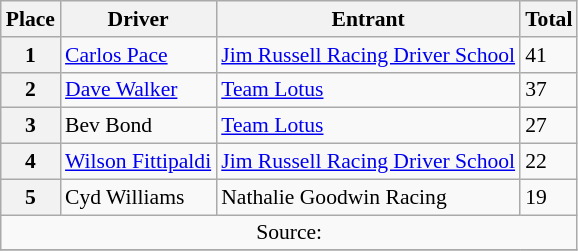<table class="wikitable" style="font-size: 90%;">
<tr>
<th>Place</th>
<th>Driver</th>
<th>Entrant</th>
<th>Total</th>
</tr>
<tr>
<th>1</th>
<td> <a href='#'>Carlos Pace</a></td>
<td><a href='#'>Jim Russell Racing Driver School</a></td>
<td>41</td>
</tr>
<tr>
<th>2</th>
<td> <a href='#'>Dave Walker</a></td>
<td><a href='#'>Team Lotus</a></td>
<td>37</td>
</tr>
<tr>
<th>3</th>
<td> Bev Bond</td>
<td><a href='#'>Team Lotus</a></td>
<td>27</td>
</tr>
<tr>
<th>4</th>
<td> <a href='#'>Wilson Fittipaldi</a></td>
<td><a href='#'>Jim Russell Racing Driver School</a></td>
<td>22</td>
</tr>
<tr>
<th>5</th>
<td> Cyd Williams</td>
<td>Nathalie Goodwin Racing</td>
<td>19</td>
</tr>
<tr>
<td colspan=4 align=center>Source:</td>
</tr>
<tr>
</tr>
</table>
